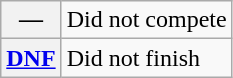<table class="wikitable">
<tr>
<th scope="row">—</th>
<td>Did not compete</td>
</tr>
<tr>
<th scope="row"><a href='#'>DNF</a></th>
<td>Did not finish</td>
</tr>
</table>
